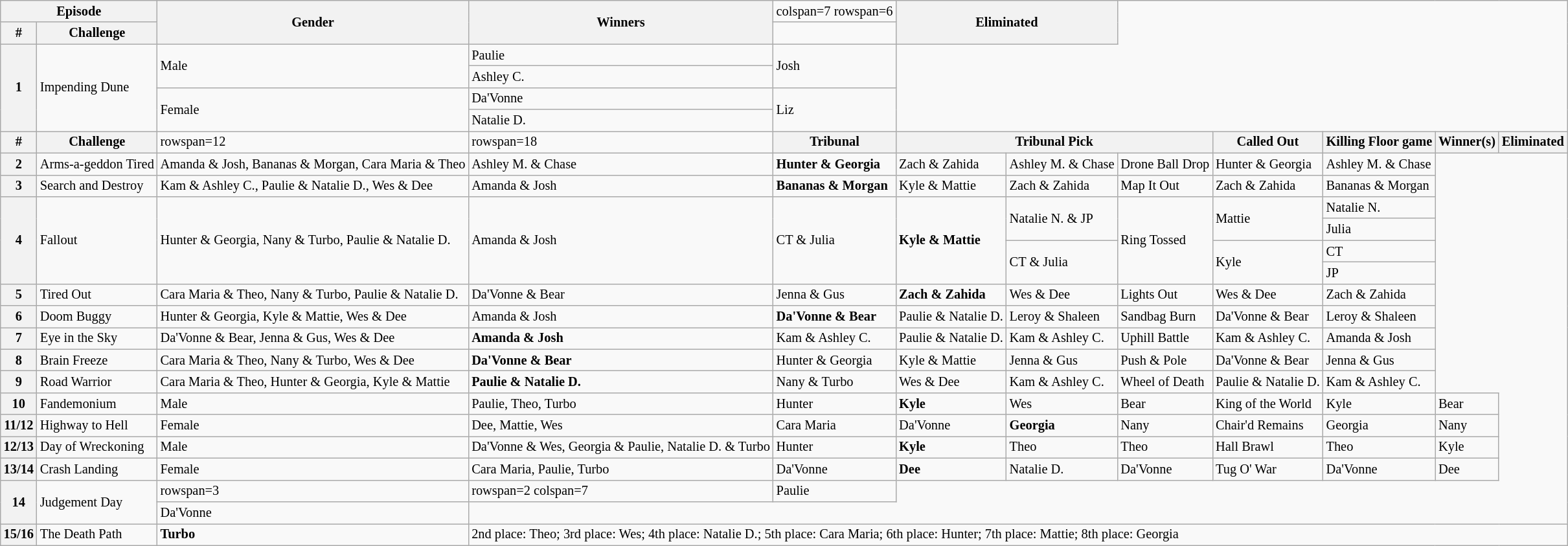<table class="wikitable" style="font-size:85%; white-space:nowrap;">
<tr>
<th colspan=2>Episode</th>
<th rowspan=2>Gender</th>
<th rowspan=2>Winners</th>
<td>colspan=7 rowspan=6 </td>
<th colspan=2 rowspan=2>Eliminated</th>
</tr>
<tr>
<th>#</th>
<th>Challenge</th>
</tr>
<tr>
<th rowspan=4>1</th>
<td rowspan=4>Impending Dune</td>
<td rowspan=2>Male</td>
<td>Paulie</td>
<td rowspan=2>Josh</td>
</tr>
<tr>
<td>Ashley C.</td>
</tr>
<tr>
<td rowspan=2>Female</td>
<td>Da'Vonne</td>
<td rowspan=2>Liz</td>
</tr>
<tr>
<td>Natalie D.</td>
</tr>
<tr>
<th>#</th>
<th>Challenge</th>
<td>rowspan=12 </td>
<td>rowspan=18 </td>
<th>Tribunal</th>
<th colspan=3>Tribunal Pick</th>
<th>Called Out</th>
<th>Killing Floor game</th>
<th>Winner(s)</th>
<th>Eliminated</th>
</tr>
<tr>
<th>2</th>
<td>Arms-a-geddon Tired</td>
<td>Amanda & Josh, Bananas & Morgan, Cara Maria & Theo</td>
<td>Ashley M. & Chase</td>
<td><strong>Hunter & Georgia</strong></td>
<td>Zach & Zahida</td>
<td>Ashley M. & Chase</td>
<td>Drone Ball Drop</td>
<td>Hunter & Georgia</td>
<td>Ashley M. & Chase</td>
</tr>
<tr>
<th>3</th>
<td>Search and Destroy</td>
<td>Kam & Ashley C., Paulie & Natalie D., Wes & Dee</td>
<td>Amanda & Josh</td>
<td><strong>Bananas & Morgan</strong></td>
<td>Kyle & Mattie</td>
<td>Zach & Zahida</td>
<td>Map It Out</td>
<td>Zach & Zahida</td>
<td>Bananas & Morgan</td>
</tr>
<tr>
<th rowspan=4>4</th>
<td rowspan=4>Fallout</td>
<td rowspan=4>Hunter & Georgia, Nany & Turbo, Paulie & Natalie D.</td>
<td rowspan=4>Amanda & Josh</td>
<td rowspan=4>CT & Julia</td>
<td rowspan=4><strong>Kyle & Mattie</strong></td>
<td rowspan=2>Natalie N. & JP</td>
<td rowspan=4>Ring Tossed</td>
<td rowspan=2>Mattie</td>
<td>Natalie N.</td>
</tr>
<tr>
<td>Julia</td>
</tr>
<tr>
<td rowspan=2>CT & Julia</td>
<td rowspan=2>Kyle</td>
<td>CT</td>
</tr>
<tr>
<td>JP</td>
</tr>
<tr>
<th>5</th>
<td>Tired Out</td>
<td>Cara Maria & Theo, Nany & Turbo, Paulie & Natalie D.</td>
<td>Da'Vonne & Bear</td>
<td>Jenna & Gus</td>
<td><strong>Zach & Zahida</strong></td>
<td>Wes & Dee</td>
<td>Lights Out</td>
<td>Wes & Dee</td>
<td>Zach & Zahida</td>
</tr>
<tr>
<th>6</th>
<td>Doom Buggy</td>
<td>Hunter & Georgia, Kyle & Mattie, Wes & Dee</td>
<td>Amanda & Josh</td>
<td><strong>Da'Vonne & Bear</strong></td>
<td>Paulie & Natalie D.</td>
<td>Leroy & Shaleen</td>
<td>Sandbag Burn</td>
<td>Da'Vonne & Bear</td>
<td>Leroy & Shaleen</td>
</tr>
<tr>
<th>7</th>
<td>Eye in the Sky</td>
<td>Da'Vonne & Bear, Jenna & Gus, Wes & Dee</td>
<td><strong>Amanda & Josh</strong></td>
<td>Kam & Ashley C.</td>
<td>Paulie & Natalie D.</td>
<td>Kam & Ashley C.</td>
<td>Uphill Battle</td>
<td>Kam & Ashley C.</td>
<td>Amanda & Josh</td>
</tr>
<tr>
<th>8</th>
<td>Brain Freeze</td>
<td>Cara Maria & Theo, Nany & Turbo, Wes & Dee</td>
<td><strong>Da'Vonne & Bear</strong></td>
<td>Hunter & Georgia</td>
<td>Kyle & Mattie</td>
<td>Jenna & Gus</td>
<td>Push & Pole</td>
<td>Da'Vonne & Bear</td>
<td>Jenna & Gus</td>
</tr>
<tr>
<th>9</th>
<td>Road Warrior</td>
<td>Cara Maria & Theo, Hunter & Georgia, Kyle & Mattie</td>
<td><strong>Paulie & Natalie D.</strong></td>
<td>Nany & Turbo</td>
<td>Wes & Dee</td>
<td>Kam & Ashley C.</td>
<td>Wheel of Death</td>
<td>Paulie & Natalie D.</td>
<td>Kam & Ashley C.</td>
</tr>
<tr>
<th>10</th>
<td>Fandemonium</td>
<td>Male</td>
<td>Paulie, Theo, Turbo</td>
<td>Hunter</td>
<td><strong>Kyle</strong></td>
<td>Wes</td>
<td>Bear</td>
<td>King of the World</td>
<td>Kyle</td>
<td>Bear</td>
</tr>
<tr>
<th>11/12</th>
<td>Highway to Hell</td>
<td>Female</td>
<td>Dee, Mattie, Wes</td>
<td>Cara Maria</td>
<td>Da'Vonne</td>
<td><strong>Georgia</strong></td>
<td>Nany</td>
<td>Chair'd Remains</td>
<td>Georgia</td>
<td>Nany</td>
</tr>
<tr>
<th>12/13</th>
<td>Day of Wreckoning</td>
<td>Male</td>
<td>Da'Vonne & Wes, Georgia & Paulie, Natalie D. & Turbo</td>
<td>Hunter</td>
<td><strong>Kyle</strong></td>
<td>Theo</td>
<td>Theo</td>
<td>Hall Brawl</td>
<td>Theo</td>
<td>Kyle</td>
</tr>
<tr>
<th>13/14</th>
<td>Crash Landing</td>
<td>Female</td>
<td>Cara Maria, Paulie, Turbo</td>
<td>Da'Vonne</td>
<td><strong>Dee</strong></td>
<td>Natalie D.</td>
<td>Da'Vonne</td>
<td>Tug O' War</td>
<td>Da'Vonne</td>
<td>Dee</td>
</tr>
<tr>
<th rowspan=2>14</th>
<td rowspan=2>Judgement Day</td>
<td>rowspan=3 </td>
<td>rowspan=2 colspan=7 </td>
<td>Paulie</td>
</tr>
<tr>
<td>Da'Vonne</td>
</tr>
<tr>
<th>15/16</th>
<td>The Death Path</td>
<td><strong>Turbo</strong></td>
<td colspan=14>2nd place: Theo; 3rd place: Wes; 4th place: Natalie D.; 5th place: Cara Maria; 6th place: Hunter; 7th place: Mattie; 8th place: Georgia</td>
</tr>
</table>
